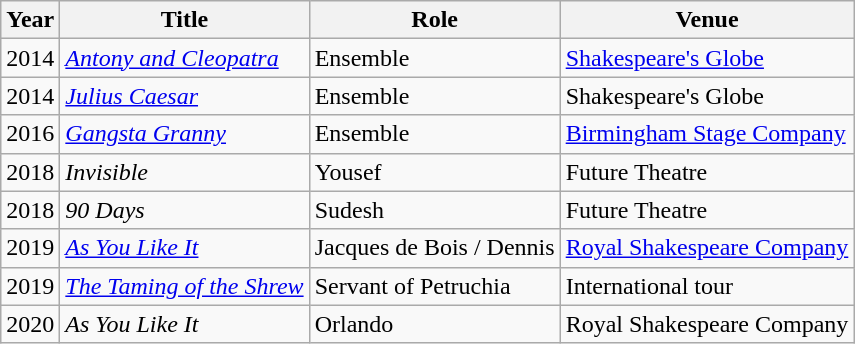<table class="wikitable">
<tr>
<th>Year</th>
<th>Title</th>
<th>Role</th>
<th>Venue</th>
</tr>
<tr>
<td>2014</td>
<td><em><a href='#'>Antony and Cleopatra</a></em></td>
<td>Ensemble</td>
<td><a href='#'>Shakespeare's Globe</a></td>
</tr>
<tr>
<td>2014</td>
<td><em><a href='#'>Julius Caesar</a></em></td>
<td>Ensemble</td>
<td>Shakespeare's Globe</td>
</tr>
<tr>
<td>2016</td>
<td><em><a href='#'>Gangsta Granny</a></em></td>
<td>Ensemble</td>
<td><a href='#'>Birmingham Stage Company</a></td>
</tr>
<tr>
<td>2018</td>
<td><em>Invisible</em></td>
<td>Yousef</td>
<td>Future Theatre</td>
</tr>
<tr>
<td>2018</td>
<td><em>90 Days</em></td>
<td>Sudesh</td>
<td>Future Theatre</td>
</tr>
<tr>
<td>2019</td>
<td><em><a href='#'>As You Like It</a></em></td>
<td>Jacques de Bois / Dennis</td>
<td><a href='#'>Royal Shakespeare Company</a></td>
</tr>
<tr>
<td>2019</td>
<td><em><a href='#'>The Taming of the Shrew</a></em></td>
<td>Servant of Petruchia</td>
<td>International tour</td>
</tr>
<tr>
<td>2020</td>
<td><em>As You Like It</em></td>
<td>Orlando</td>
<td>Royal Shakespeare Company</td>
</tr>
</table>
